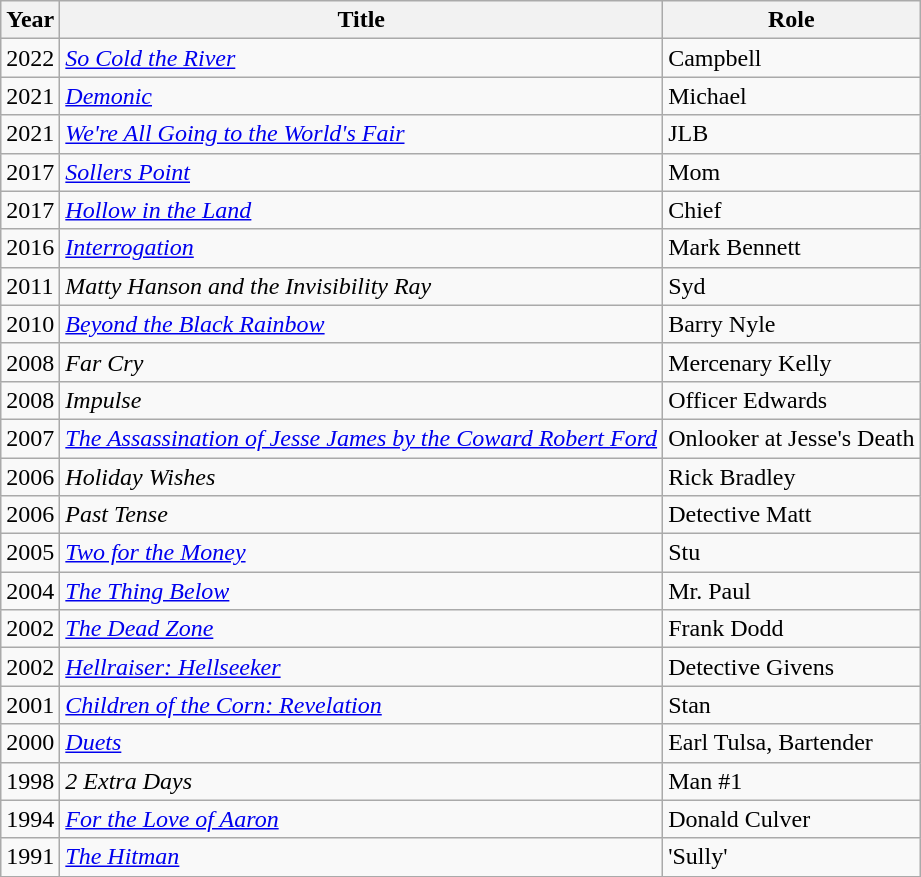<table class="wikitable sortable">
<tr>
<th>Year</th>
<th>Title</th>
<th>Role</th>
</tr>
<tr>
<td>2022</td>
<td><em><a href='#'>So Cold the River</a></em></td>
<td>Campbell</td>
</tr>
<tr>
<td>2021</td>
<td><em><a href='#'>Demonic</a></em></td>
<td>Michael</td>
</tr>
<tr>
<td>2021</td>
<td><em><a href='#'>We're All Going to the World's Fair</a></em></td>
<td>JLB</td>
</tr>
<tr>
<td>2017</td>
<td><em><a href='#'>Sollers Point</a></em></td>
<td>Mom</td>
</tr>
<tr>
<td>2017</td>
<td><em><a href='#'>Hollow in the Land</a></em></td>
<td>Chief</td>
</tr>
<tr>
<td>2016</td>
<td><em><a href='#'>Interrogation</a></em></td>
<td>Mark Bennett</td>
</tr>
<tr>
<td>2011</td>
<td><em>Matty Hanson and the Invisibility Ray</em></td>
<td>Syd</td>
</tr>
<tr>
<td>2010</td>
<td><em><a href='#'>Beyond the Black Rainbow</a></em></td>
<td>Barry Nyle</td>
</tr>
<tr>
<td>2008</td>
<td><em>Far Cry</em></td>
<td>Mercenary Kelly</td>
</tr>
<tr>
<td>2008</td>
<td><em>Impulse</em></td>
<td>Officer Edwards</td>
</tr>
<tr>
<td>2007</td>
<td data-sort-value="Assassination of Jesse James by the Coward Robert Ford, The"><em><a href='#'>The Assassination of Jesse James by the Coward Robert Ford</a></em></td>
<td>Onlooker at Jesse's Death</td>
</tr>
<tr>
<td>2006</td>
<td><em>Holiday Wishes</em></td>
<td>Rick Bradley</td>
</tr>
<tr>
<td>2006</td>
<td><em>Past Tense</em></td>
<td>Detective Matt</td>
</tr>
<tr>
<td>2005</td>
<td><em><a href='#'>Two for the Money</a></em></td>
<td>Stu</td>
</tr>
<tr>
<td>2004</td>
<td data-sort-value="Thing Below, The"><em><a href='#'>The Thing Below</a></em></td>
<td>Mr. Paul</td>
</tr>
<tr>
<td>2002</td>
<td data-sort-value="Dead Zone, The"><em><a href='#'>The Dead Zone</a></em></td>
<td>Frank Dodd</td>
</tr>
<tr>
<td>2002</td>
<td><em><a href='#'>Hellraiser: Hellseeker</a></em></td>
<td>Detective Givens</td>
</tr>
<tr>
<td>2001</td>
<td><em><a href='#'>Children of the Corn: Revelation</a></em></td>
<td>Stan</td>
</tr>
<tr>
<td>2000</td>
<td><em><a href='#'>Duets</a></em></td>
<td>Earl Tulsa, Bartender</td>
</tr>
<tr>
<td>1998</td>
<td><em>2 Extra Days</em></td>
<td>Man #1</td>
</tr>
<tr>
<td>1994</td>
<td><em><a href='#'>For the Love of Aaron</a></em></td>
<td>Donald Culver</td>
</tr>
<tr>
<td>1991</td>
<td data-sort-value="Hitman, The"><em><a href='#'>The Hitman</a></em></td>
<td>'Sully'</td>
</tr>
</table>
